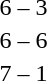<table style="text-align:center">
<tr>
<th width=200></th>
<th width=100></th>
<th width=200></th>
</tr>
<tr>
<td align=right><strong></strong></td>
<td>6 – 3</td>
<td align=left></td>
</tr>
<tr>
<td align=right><strong></strong></td>
<td>6 – 6</td>
<td align=left><strong></strong></td>
</tr>
<tr>
<td align=right><strong></strong></td>
<td>7 – 1</td>
<td align=left></td>
</tr>
</table>
